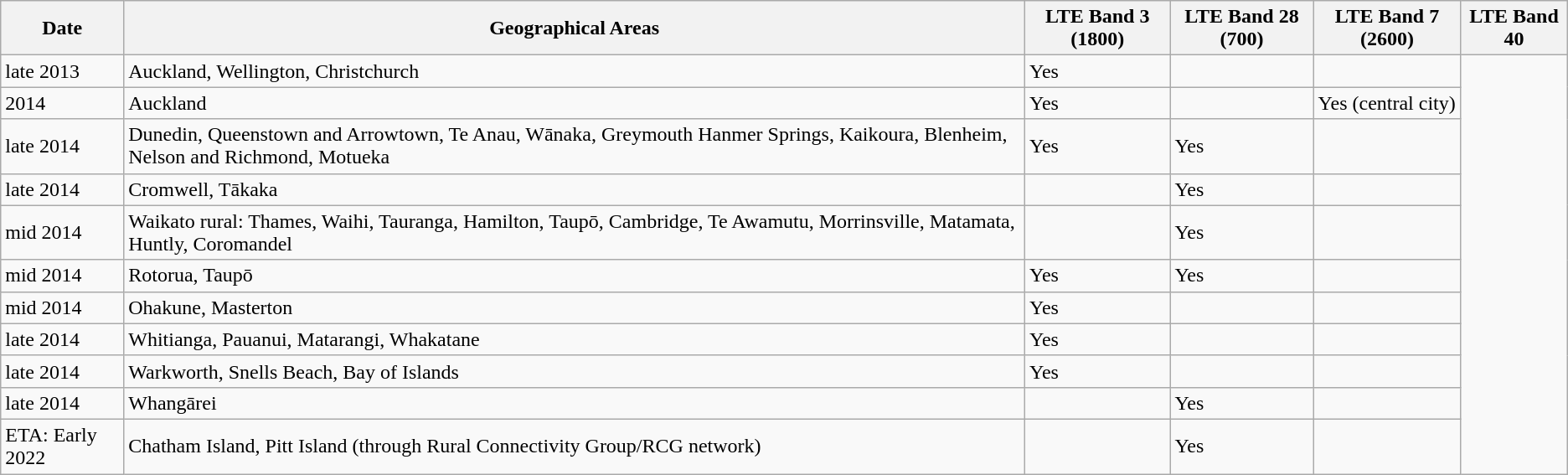<table class="wikitable">
<tr>
<th>Date</th>
<th>Geographical Areas</th>
<th>LTE Band 3 (1800)</th>
<th>LTE Band 28 (700)</th>
<th>LTE Band 7 (2600)</th>
<th>LTE Band 40</th>
</tr>
<tr>
<td>late 2013</td>
<td>Auckland, Wellington, Christchurch</td>
<td>Yes</td>
<td></td>
<td></td>
</tr>
<tr>
<td>2014</td>
<td>Auckland</td>
<td>Yes</td>
<td></td>
<td>Yes (central city)</td>
</tr>
<tr>
<td>late 2014</td>
<td>Dunedin, Queenstown and Arrowtown, Te Anau, Wānaka, Greymouth Hanmer Springs, Kaikoura, Blenheim, Nelson and Richmond, Motueka</td>
<td>Yes</td>
<td>Yes</td>
<td></td>
</tr>
<tr>
<td>late 2014</td>
<td>Cromwell, Tākaka</td>
<td></td>
<td>Yes</td>
<td></td>
</tr>
<tr>
<td>mid 2014</td>
<td>Waikato rural: Thames, Waihi, Tauranga, Hamilton, Taupō, Cambridge, Te Awamutu, Morrinsville, Matamata, Huntly, Coromandel</td>
<td></td>
<td>Yes</td>
<td></td>
</tr>
<tr>
<td>mid 2014</td>
<td>Rotorua, Taupō</td>
<td>Yes</td>
<td>Yes</td>
<td></td>
</tr>
<tr>
<td>mid 2014</td>
<td>Ohakune, Masterton</td>
<td>Yes</td>
<td></td>
<td></td>
</tr>
<tr>
<td>late 2014</td>
<td>Whitianga, Pauanui, Matarangi, Whakatane</td>
<td>Yes</td>
<td></td>
<td></td>
</tr>
<tr>
<td>late 2014</td>
<td>Warkworth, Snells Beach, Bay of Islands</td>
<td>Yes</td>
<td></td>
<td></td>
</tr>
<tr>
<td>late 2014</td>
<td>Whangārei</td>
<td></td>
<td>Yes</td>
<td></td>
</tr>
<tr>
<td>ETA: Early 2022</td>
<td>Chatham Island, Pitt Island (through Rural Connectivity Group/RCG network)</td>
<td></td>
<td>Yes</td>
<td></td>
</tr>
</table>
